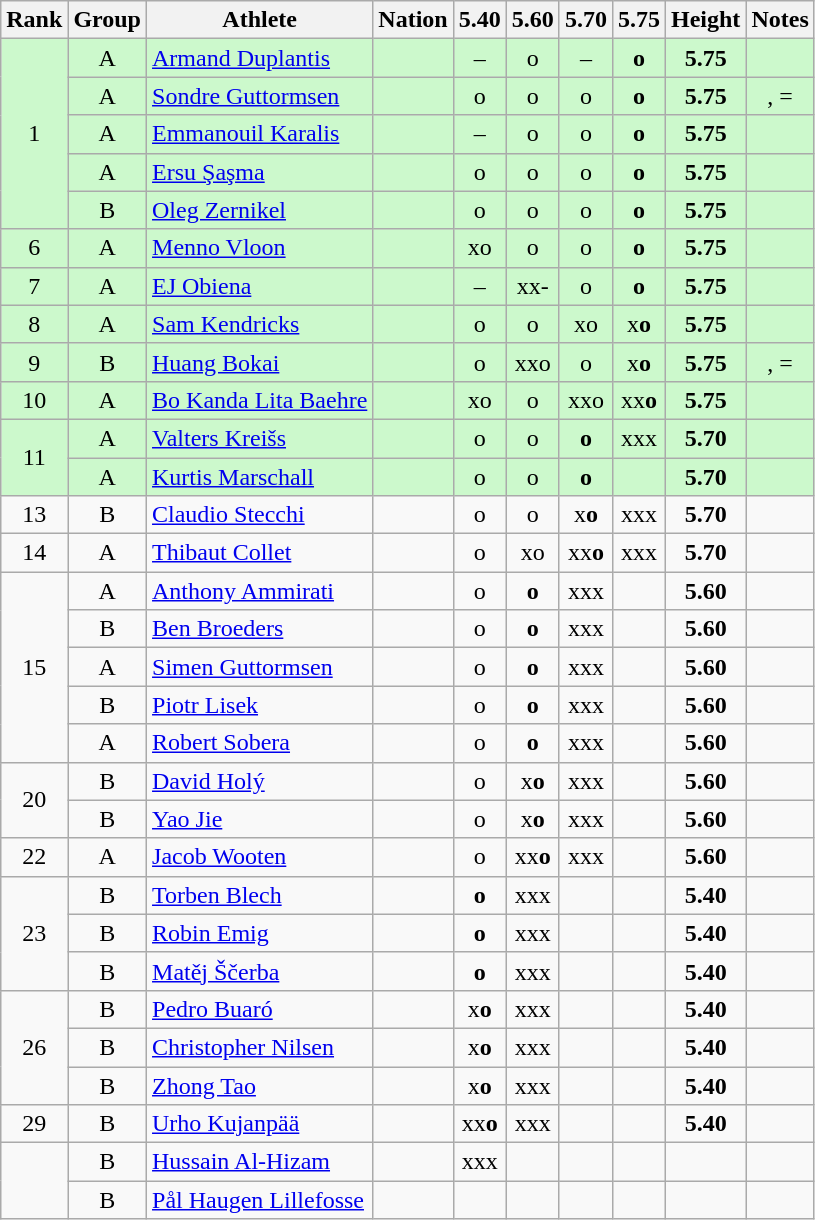<table class="wikitable sortable" style="text-align:center">
<tr>
<th>Rank</th>
<th>Group</th>
<th>Athlete</th>
<th>Nation</th>
<th>5.40</th>
<th>5.60</th>
<th>5.70</th>
<th>5.75</th>
<th>Height</th>
<th>Notes</th>
</tr>
<tr bgcolor=#ccf9cc>
<td rowspan="5">1</td>
<td>A</td>
<td align="left"><a href='#'>Armand Duplantis</a></td>
<td align="left"></td>
<td>–</td>
<td>o</td>
<td>–</td>
<td><strong>o</strong></td>
<td><strong>5.75</strong></td>
<td></td>
</tr>
<tr bgcolor=#ccf9cc>
<td>A</td>
<td align="left"><a href='#'>Sondre Guttormsen</a></td>
<td align="left"></td>
<td>o</td>
<td>o</td>
<td>o</td>
<td><strong>o</strong></td>
<td><strong>5.75</strong></td>
<td>, =</td>
</tr>
<tr bgcolor=#ccf9cc>
<td>A</td>
<td align="left"><a href='#'>Emmanouil Karalis</a></td>
<td align="left"></td>
<td>–</td>
<td>o</td>
<td>o</td>
<td><strong>o</strong></td>
<td><strong>5.75</strong></td>
<td></td>
</tr>
<tr bgcolor=#ccf9cc>
<td>A</td>
<td align="left"><a href='#'>Ersu Şaşma</a></td>
<td align="left"></td>
<td>o</td>
<td>o</td>
<td>o</td>
<td><strong>o</strong></td>
<td><strong>5.75</strong></td>
<td></td>
</tr>
<tr bgcolor=#ccf9cc>
<td>B</td>
<td align="left"><a href='#'>Oleg Zernikel</a></td>
<td align="left"></td>
<td>o</td>
<td>o</td>
<td>o</td>
<td><strong>o</strong></td>
<td><strong>5.75</strong></td>
<td></td>
</tr>
<tr bgcolor=#ccf9cc>
<td>6</td>
<td>A</td>
<td align="left"><a href='#'>Menno Vloon</a></td>
<td align="left"></td>
<td>xo</td>
<td>o</td>
<td>o</td>
<td><strong>o</strong></td>
<td><strong>5.75</strong></td>
<td></td>
</tr>
<tr bgcolor=#ccf9cc>
<td>7</td>
<td>A</td>
<td align="left"><a href='#'>EJ Obiena</a></td>
<td align="left"></td>
<td>–</td>
<td>xx-</td>
<td>o</td>
<td><strong>o</strong></td>
<td><strong>5.75</strong></td>
<td></td>
</tr>
<tr bgcolor=#ccf9cc>
<td>8</td>
<td>A</td>
<td align="left"><a href='#'>Sam Kendricks</a></td>
<td align="left"></td>
<td>o</td>
<td>o</td>
<td>xo</td>
<td>x<strong>o</strong></td>
<td><strong>5.75</strong></td>
<td></td>
</tr>
<tr bgcolor=#ccf9cc>
<td>9</td>
<td>B</td>
<td align="left"><a href='#'>Huang Bokai</a></td>
<td align="left"></td>
<td>o</td>
<td>xxo</td>
<td>o</td>
<td>x<strong>o</strong></td>
<td><strong>5.75</strong></td>
<td>, =</td>
</tr>
<tr bgcolor=#ccf9cc>
<td>10</td>
<td>A</td>
<td align="left"><a href='#'>Bo Kanda Lita Baehre</a></td>
<td align="left"></td>
<td>xo</td>
<td>o</td>
<td>xxo</td>
<td>xx<strong>o</strong></td>
<td><strong>5.75</strong></td>
<td></td>
</tr>
<tr bgcolor=#ccf9cc>
<td rowspan="2">11</td>
<td>A</td>
<td align="left"><a href='#'>Valters Kreišs</a></td>
<td align="left"></td>
<td>o</td>
<td>o</td>
<td><strong>o</strong></td>
<td>xxx</td>
<td><strong>5.70</strong></td>
<td></td>
</tr>
<tr bgcolor=#ccf9cc>
<td>A</td>
<td align="left"><a href='#'>Kurtis Marschall</a></td>
<td align="left"></td>
<td>o</td>
<td>o</td>
<td><strong>o</strong></td>
<td></td>
<td><strong>5.70</strong></td>
<td></td>
</tr>
<tr>
<td>13</td>
<td>B</td>
<td align="left"><a href='#'>Claudio Stecchi</a></td>
<td align="left"></td>
<td>o</td>
<td>o</td>
<td>x<strong>o</strong></td>
<td>xxx</td>
<td><strong>5.70</strong></td>
<td></td>
</tr>
<tr>
<td>14</td>
<td>A</td>
<td align="left"><a href='#'>Thibaut Collet</a></td>
<td align="left"></td>
<td>o</td>
<td>xo</td>
<td>xx<strong>o</strong></td>
<td>xxx</td>
<td><strong>5.70</strong></td>
<td></td>
</tr>
<tr>
<td rowspan="5">15</td>
<td>A</td>
<td align="left"><a href='#'>Anthony Ammirati</a></td>
<td align="left"></td>
<td>o</td>
<td><strong>o</strong></td>
<td>xxx</td>
<td></td>
<td><strong>5.60</strong></td>
<td></td>
</tr>
<tr>
<td>B</td>
<td align="left"><a href='#'>Ben Broeders</a></td>
<td align="left"></td>
<td>o</td>
<td><strong>o</strong></td>
<td>xxx</td>
<td></td>
<td><strong>5.60</strong></td>
<td></td>
</tr>
<tr>
<td>A</td>
<td align="left"><a href='#'>Simen Guttormsen</a></td>
<td align="left"></td>
<td>o</td>
<td><strong>o</strong></td>
<td>xxx</td>
<td></td>
<td><strong>5.60</strong></td>
<td></td>
</tr>
<tr>
<td>B</td>
<td align="left"><a href='#'>Piotr Lisek</a></td>
<td align="left"></td>
<td>o</td>
<td><strong>o</strong></td>
<td>xxx</td>
<td></td>
<td><strong>5.60</strong></td>
<td></td>
</tr>
<tr>
<td>A</td>
<td align="left"><a href='#'>Robert Sobera</a></td>
<td align="left"></td>
<td>o</td>
<td><strong>o</strong></td>
<td>xxx</td>
<td></td>
<td><strong>5.60</strong></td>
<td></td>
</tr>
<tr>
<td rowspan="2">20</td>
<td>B</td>
<td align="left"><a href='#'>David Holý</a></td>
<td align="left"></td>
<td>o</td>
<td>x<strong>o</strong></td>
<td>xxx</td>
<td></td>
<td><strong>5.60</strong></td>
<td></td>
</tr>
<tr>
<td>B</td>
<td align="left"><a href='#'>Yao Jie</a></td>
<td align="left"></td>
<td>o</td>
<td>x<strong>o</strong></td>
<td>xxx</td>
<td></td>
<td><strong>5.60</strong></td>
<td></td>
</tr>
<tr>
<td>22</td>
<td>A</td>
<td align="left"><a href='#'>Jacob Wooten</a></td>
<td align="left"></td>
<td>o</td>
<td>xx<strong>o</strong></td>
<td>xxx</td>
<td></td>
<td><strong>5.60</strong></td>
<td></td>
</tr>
<tr>
<td rowspan="3">23</td>
<td>B</td>
<td align="left"><a href='#'>Torben Blech</a></td>
<td align="left"></td>
<td><strong>o</strong></td>
<td>xxx</td>
<td></td>
<td></td>
<td><strong>5.40</strong></td>
<td></td>
</tr>
<tr>
<td>B</td>
<td align="left"><a href='#'>Robin Emig</a></td>
<td align="left"></td>
<td><strong>o</strong></td>
<td>xxx</td>
<td></td>
<td></td>
<td><strong>5.40</strong></td>
<td></td>
</tr>
<tr>
<td>B</td>
<td align="left"><a href='#'>Matěj Ščerba</a></td>
<td align="left"></td>
<td><strong>o</strong></td>
<td>xxx</td>
<td></td>
<td></td>
<td><strong>5.40</strong></td>
<td></td>
</tr>
<tr>
<td rowspan="3">26</td>
<td>B</td>
<td align="left"><a href='#'>Pedro Buaró</a></td>
<td align="left"></td>
<td>x<strong>o</strong></td>
<td>xxx</td>
<td></td>
<td></td>
<td><strong>5.40</strong></td>
<td></td>
</tr>
<tr>
<td>B</td>
<td align="left"><a href='#'>Christopher Nilsen</a></td>
<td align="left"></td>
<td>x<strong>o</strong></td>
<td>xxx</td>
<td></td>
<td></td>
<td><strong>5.40</strong></td>
<td></td>
</tr>
<tr>
<td>B</td>
<td align="left"><a href='#'>Zhong Tao</a></td>
<td align="left"></td>
<td>x<strong>o</strong></td>
<td>xxx</td>
<td></td>
<td></td>
<td><strong>5.40</strong></td>
<td></td>
</tr>
<tr>
<td>29</td>
<td>B</td>
<td align="left"><a href='#'>Urho Kujanpää</a></td>
<td align="left"></td>
<td>xx<strong>o</strong></td>
<td>xxx</td>
<td></td>
<td></td>
<td><strong>5.40</strong></td>
<td></td>
</tr>
<tr>
<td rowspan="2"></td>
<td>B</td>
<td align="left"><a href='#'>Hussain Al-Hizam</a></td>
<td align="left"></td>
<td>xxx</td>
<td></td>
<td></td>
<td></td>
<td></td>
<td></td>
</tr>
<tr>
<td>B</td>
<td align="left"><a href='#'>Pål Haugen Lillefosse</a></td>
<td align="left"></td>
<td></td>
<td></td>
<td></td>
<td></td>
<td></td>
<td></td>
</tr>
</table>
